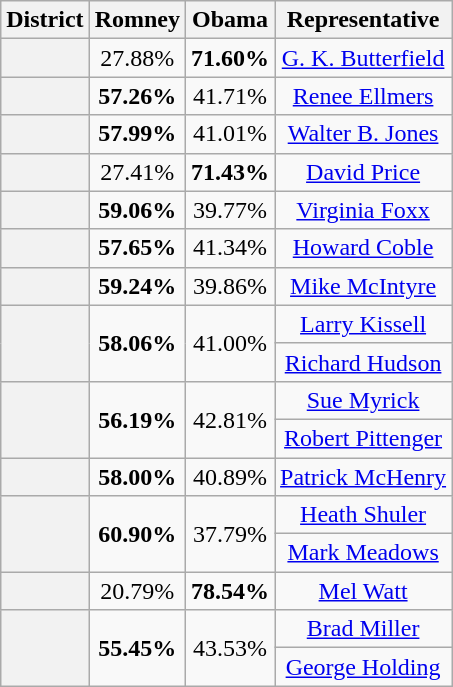<table class=wikitable>
<tr>
<th>District</th>
<th>Romney</th>
<th>Obama</th>
<th>Representative</th>
</tr>
<tr align=center>
<th></th>
<td>27.88%</td>
<td><strong>71.60%</strong></td>
<td><a href='#'>G. K. Butterfield</a></td>
</tr>
<tr align=center>
<th></th>
<td><strong>57.26%</strong></td>
<td>41.71%</td>
<td><a href='#'>Renee Ellmers</a></td>
</tr>
<tr align=center>
<th></th>
<td><strong>57.99%</strong></td>
<td>41.01%</td>
<td><a href='#'>Walter B. Jones</a></td>
</tr>
<tr align=center>
<th></th>
<td>27.41%</td>
<td><strong>71.43%</strong></td>
<td><a href='#'>David Price</a></td>
</tr>
<tr align=center>
<th></th>
<td><strong>59.06%</strong></td>
<td>39.77%</td>
<td><a href='#'>Virginia Foxx</a></td>
</tr>
<tr align=center>
<th></th>
<td><strong>57.65%</strong></td>
<td>41.34%</td>
<td><a href='#'>Howard Coble</a></td>
</tr>
<tr align=center>
<th></th>
<td><strong>59.24%</strong></td>
<td>39.86%</td>
<td><a href='#'>Mike McIntyre</a></td>
</tr>
<tr align=center>
<th rowspan=2 ></th>
<td rowspan=2><strong>58.06%</strong></td>
<td rowspan=2>41.00%</td>
<td><a href='#'>Larry Kissell</a></td>
</tr>
<tr align=center>
<td><a href='#'>Richard Hudson</a></td>
</tr>
<tr align=center>
<th rowspan=2 ></th>
<td rowspan=2><strong>56.19%</strong></td>
<td rowspan=2>42.81%</td>
<td><a href='#'>Sue Myrick</a></td>
</tr>
<tr align=center>
<td><a href='#'>Robert Pittenger</a></td>
</tr>
<tr align=center>
<th></th>
<td><strong>58.00%</strong></td>
<td>40.89%</td>
<td><a href='#'>Patrick McHenry</a></td>
</tr>
<tr align=center>
<th rowspan=2 ></th>
<td rowspan=2><strong>60.90%</strong></td>
<td rowspan=2>37.79%</td>
<td><a href='#'>Heath Shuler</a></td>
</tr>
<tr align=center>
<td><a href='#'>Mark Meadows</a></td>
</tr>
<tr align=center>
<th></th>
<td>20.79%</td>
<td><strong>78.54%</strong></td>
<td><a href='#'>Mel Watt</a></td>
</tr>
<tr align=center>
<th rowspan=2 ></th>
<td rowspan=2><strong>55.45%</strong></td>
<td rowspan=2>43.53%</td>
<td><a href='#'>Brad Miller</a></td>
</tr>
<tr align=center>
<td><a href='#'>George Holding</a></td>
</tr>
</table>
